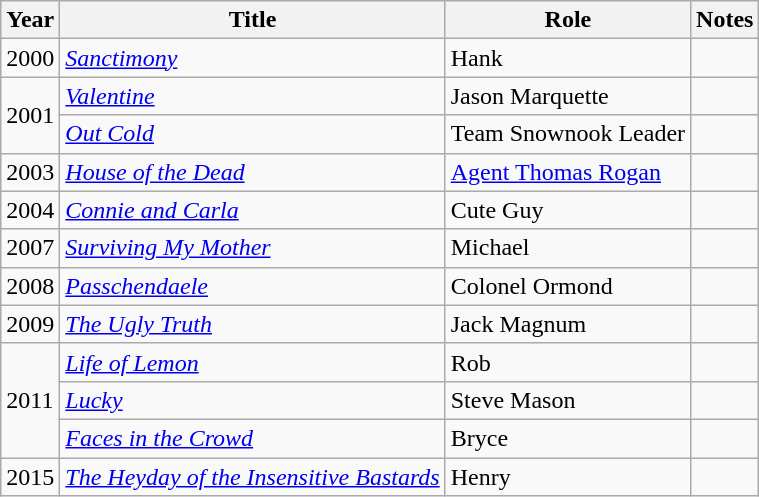<table class="wikitable sortable">
<tr>
<th>Year</th>
<th>Title</th>
<th>Role</th>
<th class="unsortable">Notes</th>
</tr>
<tr>
<td>2000</td>
<td><em><a href='#'>Sanctimony</a></em></td>
<td>Hank</td>
<td></td>
</tr>
<tr>
<td rowspan="2">2001</td>
<td><em><a href='#'>Valentine</a></em></td>
<td>Jason Marquette</td>
<td></td>
</tr>
<tr>
<td><em><a href='#'>Out Cold</a></em></td>
<td>Team Snownook Leader</td>
<td></td>
</tr>
<tr>
<td>2003</td>
<td><em><a href='#'>House of the Dead</a></em></td>
<td><a href='#'>Agent Thomas Rogan</a></td>
<td></td>
</tr>
<tr>
<td>2004</td>
<td><em><a href='#'>Connie and Carla</a></em></td>
<td>Cute Guy</td>
<td></td>
</tr>
<tr>
<td>2007</td>
<td><em><a href='#'>Surviving My Mother</a></em></td>
<td>Michael</td>
<td></td>
</tr>
<tr>
<td>2008</td>
<td><em><a href='#'>Passchendaele</a></em></td>
<td>Colonel Ormond</td>
<td></td>
</tr>
<tr>
<td>2009</td>
<td data-sort-value="Ugly Truth, The"><em><a href='#'>The Ugly Truth</a></em></td>
<td>Jack Magnum</td>
<td></td>
</tr>
<tr>
<td rowspan="3">2011</td>
<td><em><a href='#'>Life of Lemon</a></em></td>
<td>Rob</td>
<td></td>
</tr>
<tr>
<td><em><a href='#'>Lucky</a></em></td>
<td>Steve Mason</td>
<td></td>
</tr>
<tr>
<td><em><a href='#'>Faces in the Crowd</a></em></td>
<td>Bryce</td>
<td></td>
</tr>
<tr>
<td>2015</td>
<td data-sort-value="Heyday of the Insensitive Bastards, The"><em><a href='#'>The Heyday of the Insensitive Bastards</a></em></td>
<td>Henry</td>
<td></td>
</tr>
</table>
